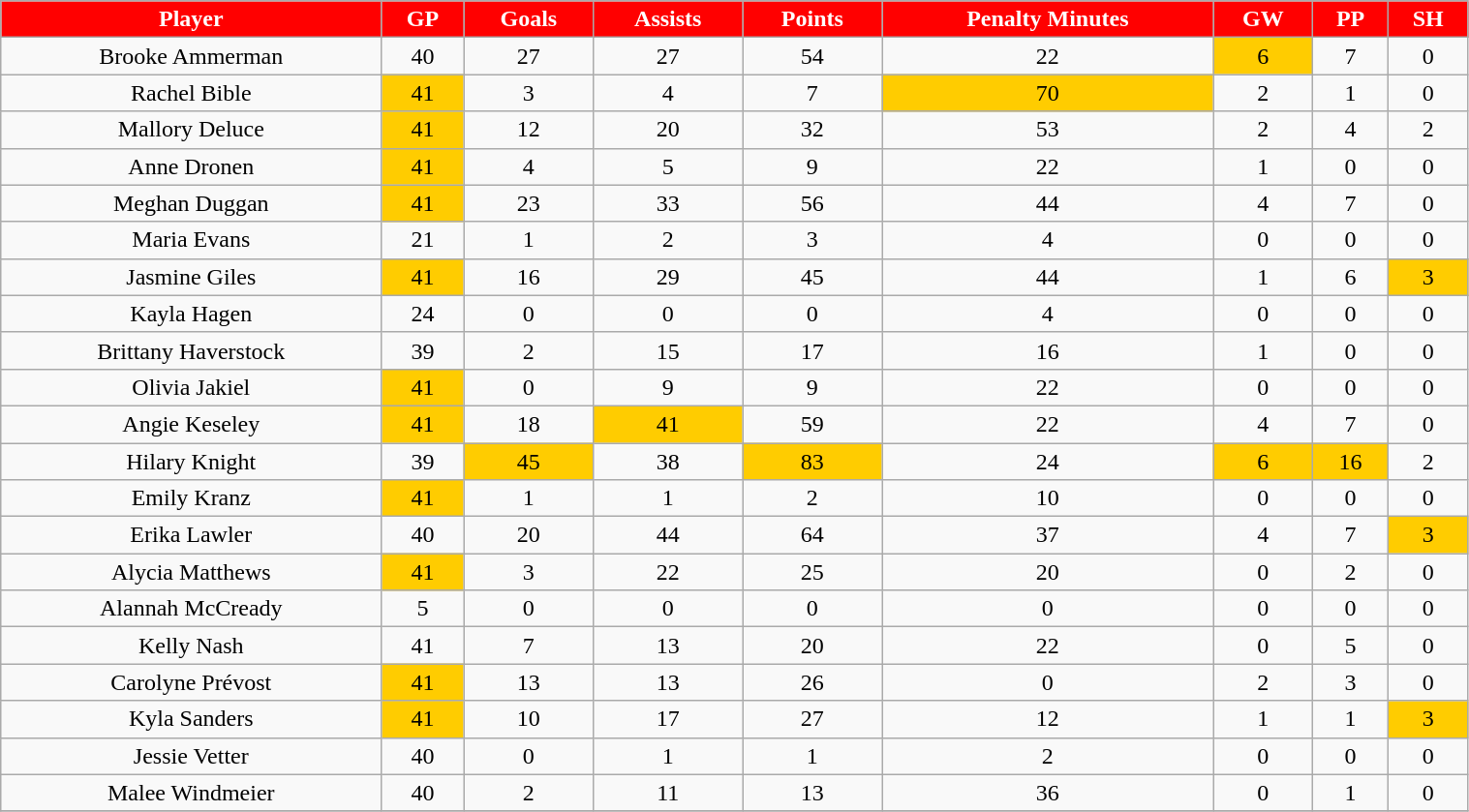<table class="wikitable" width="80%">
<tr align="center"  style=" background:red; color:#FFFFFF; ">
<td><strong>Player</strong></td>
<td><strong>GP</strong></td>
<td><strong>Goals</strong></td>
<td><strong>Assists</strong></td>
<td><strong>Points</strong></td>
<td><strong>Penalty Minutes</strong></td>
<td><strong>GW</strong></td>
<td><strong>PP</strong></td>
<td><strong>SH</strong></td>
</tr>
<tr align="center" bgcolor="">
<td>Brooke Ammerman</td>
<td>40</td>
<td>27</td>
<td>27</td>
<td>54</td>
<td>22</td>
<td bgcolor="#FFCC00">6</td>
<td>7</td>
<td>0</td>
</tr>
<tr align="center" bgcolor="">
<td>Rachel Bible</td>
<td bgcolor="#FFCC00">41</td>
<td>3</td>
<td>4</td>
<td>7</td>
<td bgcolor="#FFCC00">70</td>
<td>2</td>
<td>1</td>
<td>0</td>
</tr>
<tr align="center" bgcolor="">
<td>Mallory Deluce</td>
<td bgcolor="#FFCC00">41</td>
<td>12</td>
<td>20</td>
<td>32</td>
<td>53</td>
<td>2</td>
<td>4</td>
<td>2</td>
</tr>
<tr align="center" bgcolor="">
<td>Anne Dronen</td>
<td bgcolor="#FFCC00">41</td>
<td>4</td>
<td>5</td>
<td>9</td>
<td>22</td>
<td>1</td>
<td>0</td>
<td>0</td>
</tr>
<tr align="center" bgcolor="">
<td>Meghan Duggan</td>
<td bgcolor="#FFCC00">41</td>
<td>23</td>
<td>33</td>
<td>56</td>
<td>44</td>
<td>4</td>
<td>7</td>
<td>0</td>
</tr>
<tr align="center" bgcolor="">
<td>Maria Evans</td>
<td>21</td>
<td>1</td>
<td>2</td>
<td>3</td>
<td>4</td>
<td>0</td>
<td>0</td>
<td>0</td>
</tr>
<tr align="center" bgcolor="">
<td>Jasmine Giles</td>
<td bgcolor="#FFCC00">41</td>
<td>16</td>
<td>29</td>
<td>45</td>
<td>44</td>
<td>1</td>
<td>6</td>
<td bgcolor="#FFCC00">3</td>
</tr>
<tr align="center" bgcolor="">
<td>Kayla Hagen</td>
<td>24</td>
<td>0</td>
<td>0</td>
<td>0</td>
<td>4</td>
<td>0</td>
<td>0</td>
<td>0</td>
</tr>
<tr align="center" bgcolor="">
<td>Brittany Haverstock</td>
<td>39</td>
<td>2</td>
<td>15</td>
<td>17</td>
<td>16</td>
<td>1</td>
<td>0</td>
<td>0</td>
</tr>
<tr align="center" bgcolor="">
<td>Olivia Jakiel</td>
<td bgcolor="#FFCC00">41</td>
<td>0</td>
<td>9</td>
<td>9</td>
<td>22</td>
<td>0</td>
<td>0</td>
<td>0</td>
</tr>
<tr align="center" bgcolor="">
<td>Angie Keseley</td>
<td bgcolor="#FFCC00">41</td>
<td>18</td>
<td bgcolor="#FFCC00">41</td>
<td>59</td>
<td>22</td>
<td>4</td>
<td>7</td>
<td>0</td>
</tr>
<tr align="center" bgcolor="">
<td>Hilary Knight</td>
<td>39</td>
<td bgcolor="#FFCC00">45</td>
<td>38</td>
<td bgcolor="#FFCC00">83</td>
<td>24</td>
<td bgcolor="#FFCC00">6</td>
<td bgcolor="#FFCC00">16</td>
<td>2</td>
</tr>
<tr align="center" bgcolor="">
<td>Emily Kranz</td>
<td bgcolor="#FFCC00">41</td>
<td>1</td>
<td>1</td>
<td>2</td>
<td>10</td>
<td>0</td>
<td>0</td>
<td>0</td>
</tr>
<tr align="center" bgcolor="">
<td>Erika Lawler</td>
<td>40</td>
<td>20</td>
<td>44</td>
<td>64</td>
<td>37</td>
<td>4</td>
<td>7</td>
<td bgcolor="#FFCC00">3</td>
</tr>
<tr align="center" bgcolor="">
<td>Alycia Matthews</td>
<td bgcolor="#FFCC00">41</td>
<td>3</td>
<td>22</td>
<td>25</td>
<td>20</td>
<td>0</td>
<td>2</td>
<td>0</td>
</tr>
<tr align="center" bgcolor="">
<td>Alannah McCready</td>
<td>5</td>
<td>0</td>
<td>0</td>
<td>0</td>
<td>0</td>
<td>0</td>
<td>0</td>
<td>0</td>
</tr>
<tr align="center" bgcolor="">
<td>Kelly Nash</td>
<td>41</td>
<td>7</td>
<td>13</td>
<td>20</td>
<td>22</td>
<td>0</td>
<td>5</td>
<td>0</td>
</tr>
<tr align="center" bgcolor="">
<td>Carolyne Prévost</td>
<td bgcolor="#FFCC00">41</td>
<td>13</td>
<td>13</td>
<td>26</td>
<td>0</td>
<td>2</td>
<td>3</td>
<td>0</td>
</tr>
<tr align="center" bgcolor="">
<td>Kyla Sanders</td>
<td bgcolor="#FFCC00">41</td>
<td>10</td>
<td>17</td>
<td>27</td>
<td>12</td>
<td>1</td>
<td>1</td>
<td bgcolor="#FFCC00">3</td>
</tr>
<tr align="center" bgcolor="">
<td>Jessie Vetter</td>
<td>40</td>
<td>0</td>
<td>1</td>
<td>1</td>
<td>2</td>
<td>0</td>
<td>0</td>
<td>0</td>
</tr>
<tr align="center" bgcolor="">
<td>Malee Windmeier</td>
<td>40</td>
<td>2</td>
<td>11</td>
<td>13</td>
<td>36</td>
<td>0</td>
<td>1</td>
<td>0</td>
</tr>
<tr align="center" bgcolor="">
</tr>
</table>
